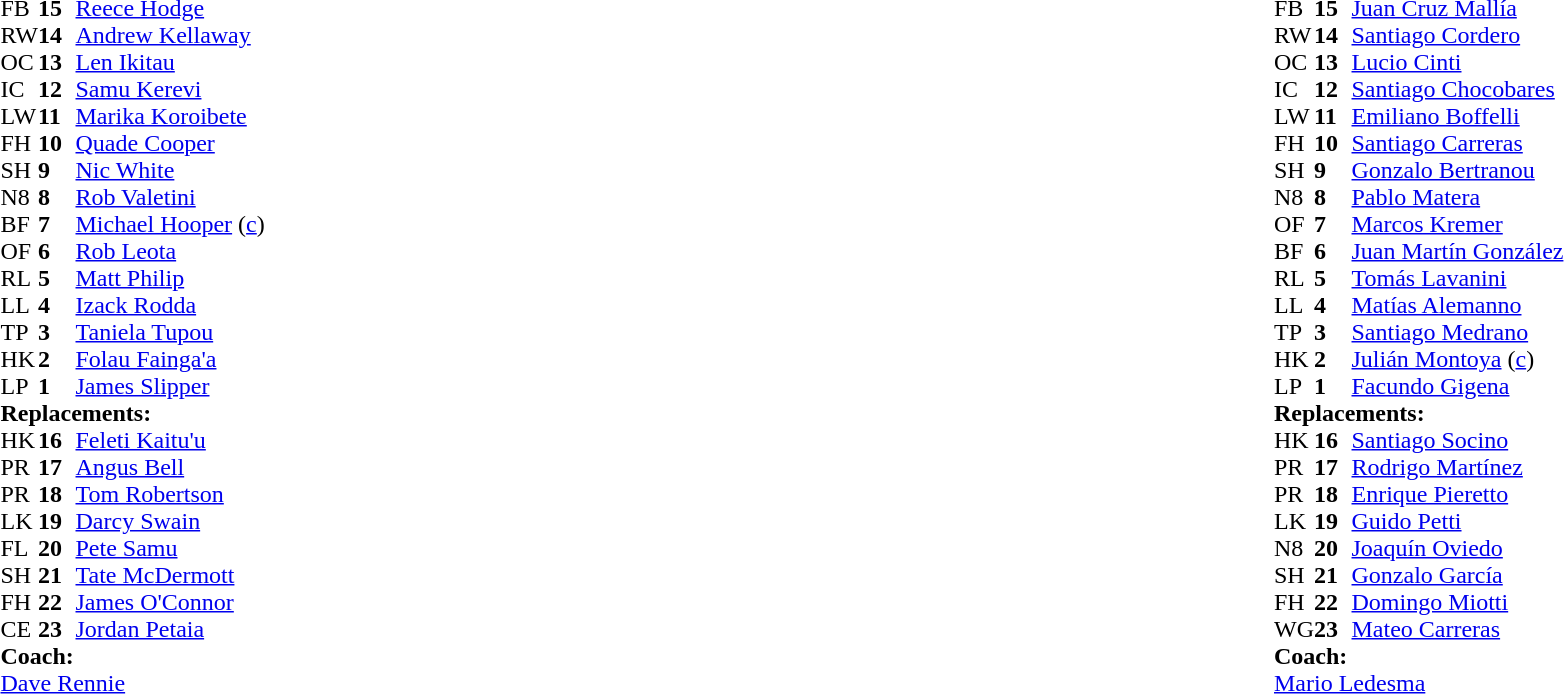<table style="width:100%">
<tr>
<td style="vertical-align:top;width:50%"><br><table cellspacing="0" cellpadding="0">
<tr>
<th width="25"></th>
<th width="25"></th>
</tr>
<tr>
<td>FB</td>
<td><strong>15</strong></td>
<td><a href='#'>Reece Hodge</a></td>
<td></td>
<td></td>
</tr>
<tr>
<td>RW</td>
<td><strong>14</strong></td>
<td><a href='#'>Andrew Kellaway</a></td>
</tr>
<tr>
<td>OC</td>
<td><strong>13</strong></td>
<td><a href='#'>Len Ikitau</a></td>
</tr>
<tr>
<td>IC</td>
<td><strong>12</strong></td>
<td><a href='#'>Samu Kerevi</a></td>
</tr>
<tr>
<td>LW</td>
<td><strong>11</strong></td>
<td><a href='#'>Marika Koroibete</a></td>
</tr>
<tr>
<td>FH</td>
<td><strong>10</strong></td>
<td><a href='#'>Quade Cooper</a></td>
<td></td>
<td></td>
</tr>
<tr>
<td>SH</td>
<td><strong>9</strong></td>
<td><a href='#'>Nic White</a></td>
<td></td>
<td></td>
</tr>
<tr>
<td>N8</td>
<td><strong>8</strong></td>
<td><a href='#'>Rob Valetini</a></td>
</tr>
<tr>
<td>BF</td>
<td><strong>7</strong></td>
<td><a href='#'>Michael Hooper</a> (<a href='#'>c</a>)</td>
</tr>
<tr>
<td>OF</td>
<td><strong>6</strong></td>
<td><a href='#'>Rob Leota</a></td>
<td></td>
<td></td>
</tr>
<tr>
<td>RL</td>
<td><strong>5</strong></td>
<td><a href='#'>Matt Philip</a></td>
<td></td>
<td></td>
</tr>
<tr>
<td>LL</td>
<td><strong>4</strong></td>
<td><a href='#'>Izack Rodda</a></td>
</tr>
<tr>
<td>TP</td>
<td><strong>3</strong></td>
<td><a href='#'>Taniela Tupou</a></td>
<td></td>
<td></td>
</tr>
<tr>
<td>HK</td>
<td><strong>2</strong></td>
<td><a href='#'>Folau Fainga'a</a></td>
<td></td>
<td></td>
</tr>
<tr>
<td>LP</td>
<td><strong>1</strong></td>
<td><a href='#'>James Slipper</a></td>
<td></td>
<td></td>
</tr>
<tr>
<td colspan="3"><strong>Replacements:</strong></td>
</tr>
<tr>
<td>HK</td>
<td><strong>16</strong></td>
<td><a href='#'>Feleti Kaitu'u</a></td>
<td></td>
<td></td>
</tr>
<tr>
<td>PR</td>
<td><strong>17</strong></td>
<td><a href='#'>Angus Bell</a></td>
<td></td>
<td></td>
</tr>
<tr>
<td>PR</td>
<td><strong>18</strong></td>
<td><a href='#'>Tom Robertson</a></td>
<td></td>
<td></td>
</tr>
<tr>
<td>LK</td>
<td><strong>19</strong></td>
<td><a href='#'>Darcy Swain</a></td>
<td></td>
<td></td>
</tr>
<tr>
<td>FL</td>
<td><strong>20</strong></td>
<td><a href='#'>Pete Samu</a></td>
<td></td>
<td></td>
</tr>
<tr>
<td>SH</td>
<td><strong>21</strong></td>
<td><a href='#'>Tate McDermott</a></td>
<td></td>
<td></td>
</tr>
<tr>
<td>FH</td>
<td><strong>22</strong></td>
<td><a href='#'>James O'Connor</a></td>
<td></td>
<td></td>
</tr>
<tr>
<td>CE</td>
<td><strong>23</strong></td>
<td><a href='#'>Jordan Petaia</a></td>
<td></td>
<td></td>
</tr>
<tr>
<td colspan="3"><strong>Coach:</strong></td>
</tr>
<tr>
<td colspan="4"> <a href='#'>Dave Rennie</a></td>
</tr>
</table>
</td>
<td style="vertical-align:top"></td>
<td style="vertical-align:top;width:50%"><br><table cellspacing="0" cellpadding="0" style="margin:auto">
<tr>
<th width="25"></th>
<th width="25"></th>
</tr>
<tr>
<td>FB</td>
<td><strong>15</strong></td>
<td><a href='#'>Juan Cruz Mallía</a></td>
<td></td>
<td></td>
</tr>
<tr>
<td>RW</td>
<td><strong>14</strong></td>
<td><a href='#'>Santiago Cordero</a></td>
<td></td>
<td></td>
</tr>
<tr>
<td>OC</td>
<td><strong>13</strong></td>
<td><a href='#'>Lucio Cinti</a></td>
</tr>
<tr>
<td>IC</td>
<td><strong>12</strong></td>
<td><a href='#'>Santiago Chocobares</a></td>
</tr>
<tr>
<td>LW</td>
<td><strong>11</strong></td>
<td><a href='#'>Emiliano Boffelli</a></td>
</tr>
<tr>
<td>FH</td>
<td><strong>10</strong></td>
<td><a href='#'>Santiago Carreras</a></td>
</tr>
<tr>
<td>SH</td>
<td><strong>9</strong></td>
<td><a href='#'>Gonzalo Bertranou</a></td>
</tr>
<tr>
<td>N8</td>
<td><strong>8</strong></td>
<td><a href='#'>Pablo Matera</a></td>
</tr>
<tr>
<td>OF</td>
<td><strong>7</strong></td>
<td><a href='#'>Marcos Kremer</a></td>
<td></td>
<td></td>
</tr>
<tr>
<td>BF</td>
<td><strong>6</strong></td>
<td><a href='#'>Juan Martín González</a></td>
</tr>
<tr>
<td>RL</td>
<td><strong>5</strong></td>
<td><a href='#'>Tomás Lavanini</a></td>
</tr>
<tr>
<td>LL</td>
<td><strong>4</strong></td>
<td><a href='#'>Matías Alemanno</a></td>
<td></td>
<td></td>
</tr>
<tr>
<td>TP</td>
<td><strong>3</strong></td>
<td><a href='#'>Santiago Medrano</a></td>
<td></td>
<td></td>
</tr>
<tr>
<td>HK</td>
<td><strong>2</strong></td>
<td><a href='#'>Julián Montoya</a> (<a href='#'>c</a>)</td>
<td></td>
<td></td>
</tr>
<tr>
<td>LP</td>
<td><strong>1</strong></td>
<td><a href='#'>Facundo Gigena</a></td>
<td></td>
<td>  </td>
</tr>
<tr>
<td colspan="3"><strong>Replacements:</strong></td>
</tr>
<tr>
<td>HK</td>
<td><strong>16</strong></td>
<td><a href='#'>Santiago Socino</a></td>
<td></td>
<td></td>
</tr>
<tr>
<td>PR</td>
<td><strong>17</strong></td>
<td><a href='#'>Rodrigo Martínez</a></td>
<td></td>
<td>  </td>
</tr>
<tr>
<td>PR</td>
<td><strong>18</strong></td>
<td><a href='#'>Enrique Pieretto</a></td>
<td></td>
<td></td>
</tr>
<tr>
<td>LK</td>
<td><strong>19</strong></td>
<td><a href='#'>Guido Petti</a></td>
<td></td>
<td></td>
</tr>
<tr>
<td>N8</td>
<td><strong>20</strong></td>
<td><a href='#'>Joaquín Oviedo</a></td>
<td></td>
<td></td>
</tr>
<tr>
<td>SH</td>
<td><strong>21</strong></td>
<td><a href='#'>Gonzalo García</a></td>
</tr>
<tr>
<td>FH</td>
<td><strong>22</strong></td>
<td><a href='#'>Domingo Miotti</a></td>
<td></td>
<td></td>
</tr>
<tr>
<td>WG</td>
<td><strong>23</strong></td>
<td><a href='#'>Mateo Carreras</a></td>
<td></td>
<td></td>
</tr>
<tr>
<td colspan=3><strong>Coach:</strong></td>
</tr>
<tr>
<td colspan="4"> <a href='#'>Mario Ledesma</a></td>
</tr>
</table>
</td>
</tr>
</table>
